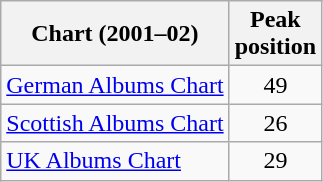<table class="wikitable sortable">
<tr>
<th>Chart (2001–02)</th>
<th>Peak<br>position</th>
</tr>
<tr>
<td><a href='#'>German Albums Chart</a></td>
<td align="center">49</td>
</tr>
<tr>
<td><a href='#'>Scottish Albums Chart</a></td>
<td align="center">26</td>
</tr>
<tr>
<td><a href='#'>UK Albums Chart</a></td>
<td align="center">29</td>
</tr>
</table>
